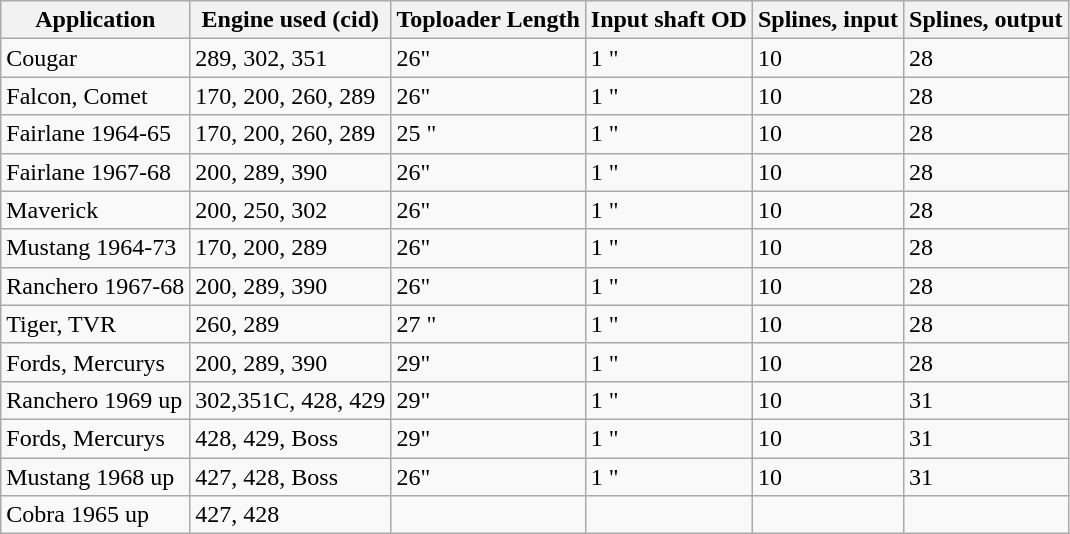<table class="wikitable">
<tr>
<th>Application</th>
<th>Engine used (cid)</th>
<th>Toploader Length</th>
<th>Input shaft OD</th>
<th>Splines, input</th>
<th>Splines, output</th>
</tr>
<tr>
<td>Cougar</td>
<td>289, 302, 351</td>
<td>26"</td>
<td>1  "</td>
<td>10</td>
<td>28</td>
</tr>
<tr>
<td>Falcon, Comet</td>
<td>170, 200, 260, 289</td>
<td>26"</td>
<td>1 "</td>
<td>10</td>
<td>28</td>
</tr>
<tr>
<td>Fairlane 1964-65</td>
<td>170, 200, 260, 289</td>
<td>25 "</td>
<td>1 "</td>
<td>10</td>
<td>28</td>
</tr>
<tr>
<td>Fairlane 1967-68</td>
<td>200, 289, 390</td>
<td>26"</td>
<td>1 "</td>
<td>10</td>
<td>28</td>
</tr>
<tr>
<td>Maverick</td>
<td>200, 250, 302</td>
<td>26"</td>
<td>1 "</td>
<td>10</td>
<td>28</td>
</tr>
<tr>
<td>Mustang 1964-73</td>
<td>170, 200, 289</td>
<td>26"</td>
<td>1 "</td>
<td>10</td>
<td>28</td>
</tr>
<tr>
<td>Ranchero 1967-68</td>
<td>200, 289, 390</td>
<td>26"</td>
<td>1 "</td>
<td>10</td>
<td>28</td>
</tr>
<tr>
<td>Tiger, TVR</td>
<td>260, 289</td>
<td>27 "</td>
<td>1 "</td>
<td>10</td>
<td>28</td>
</tr>
<tr>
<td>Fords, Mercurys</td>
<td>200, 289, 390</td>
<td>29"</td>
<td>1 "</td>
<td>10</td>
<td>28</td>
</tr>
<tr>
<td>Ranchero 1969 up</td>
<td>302,351C, 428, 429</td>
<td>29"</td>
<td>1 "</td>
<td>10</td>
<td>31</td>
</tr>
<tr>
<td>Fords, Mercurys</td>
<td>428, 429, Boss</td>
<td>29"</td>
<td>1 "</td>
<td>10</td>
<td>31</td>
</tr>
<tr>
<td>Mustang 1968 up</td>
<td>427, 428, Boss</td>
<td>26"</td>
<td>1 "</td>
<td>10</td>
<td>31</td>
</tr>
<tr>
<td>Cobra 1965 up</td>
<td>427, 428</td>
<td></td>
<td></td>
<td></td>
<td></td>
</tr>
</table>
